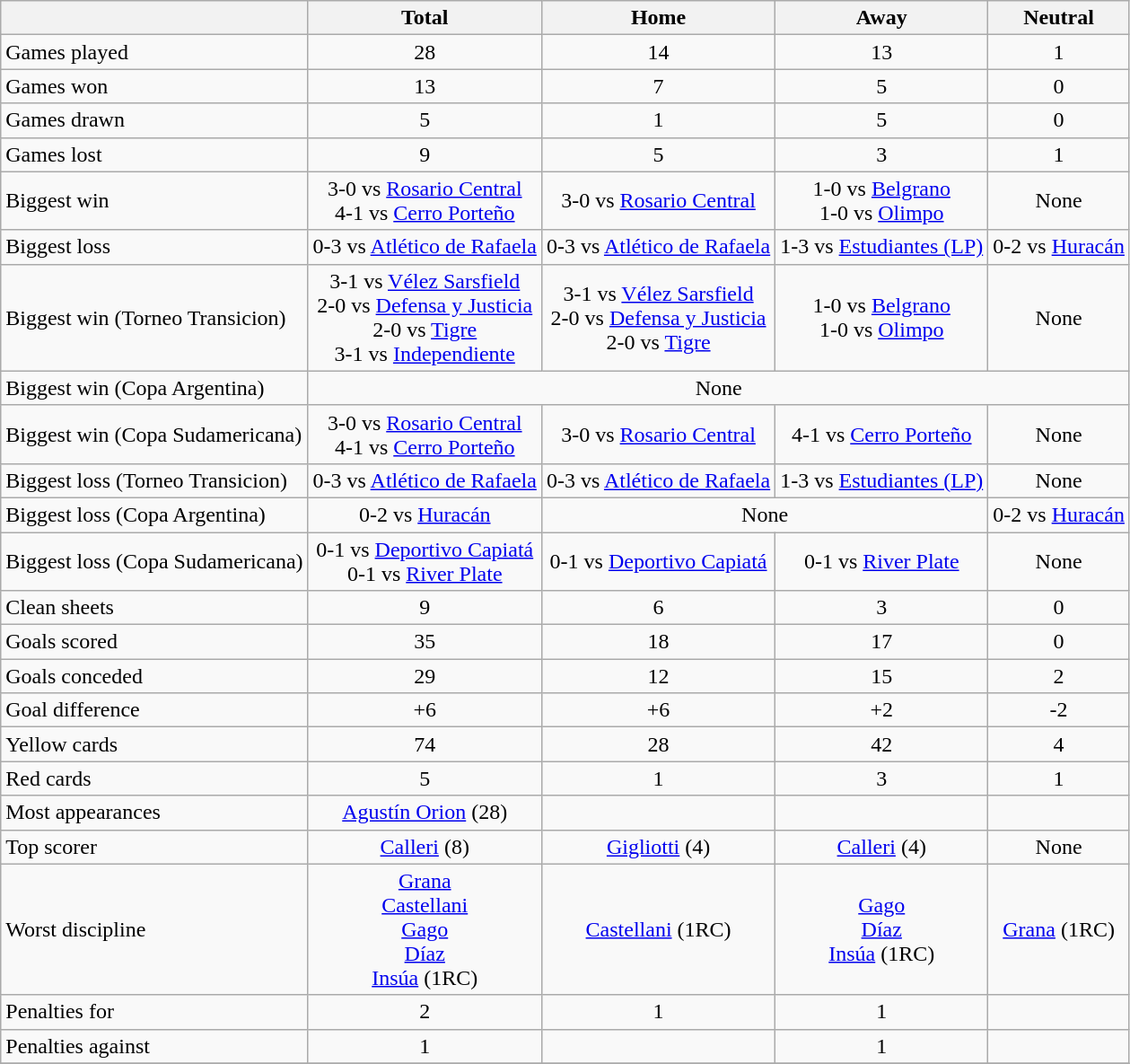<table class="wikitable" style="text-align: center;">
<tr>
<th></th>
<th>Total</th>
<th>Home</th>
<th>Away</th>
<th>Neutral</th>
</tr>
<tr>
<td align=left>Games played</td>
<td>28</td>
<td>14</td>
<td>13</td>
<td>1</td>
</tr>
<tr>
<td align=left>Games won</td>
<td>13</td>
<td>7</td>
<td>5</td>
<td>0</td>
</tr>
<tr>
<td align=left>Games drawn</td>
<td>5</td>
<td>1</td>
<td>5</td>
<td>0</td>
</tr>
<tr>
<td align=left>Games lost</td>
<td>9</td>
<td>5</td>
<td>3</td>
<td>1</td>
</tr>
<tr>
<td align=left>Biggest win</td>
<td>3-0 vs <a href='#'>Rosario Central</a><br>4-1 vs <a href='#'>Cerro Porteño</a></td>
<td>3-0 vs <a href='#'>Rosario Central</a></td>
<td>1-0 vs <a href='#'>Belgrano</a><br>1-0 vs <a href='#'>Olimpo</a></td>
<td>None</td>
</tr>
<tr>
<td align=left>Biggest loss</td>
<td>0-3 vs <a href='#'>Atlético de Rafaela</a></td>
<td>0-3 vs <a href='#'>Atlético de Rafaela</a></td>
<td>1-3 vs <a href='#'>Estudiantes (LP)</a></td>
<td>0-2 vs <a href='#'>Huracán</a></td>
</tr>
<tr>
<td align=left>Biggest win (Torneo Transicion)</td>
<td>3-1 vs <a href='#'>Vélez Sarsfield</a><br> 2-0 vs <a href='#'>Defensa y Justicia</a><br> 2-0 vs <a href='#'>Tigre</a><br>3-1 vs <a href='#'>Independiente</a></td>
<td>3-1 vs <a href='#'>Vélez Sarsfield</a><br> 2-0 vs <a href='#'>Defensa y Justicia</a><br> 2-0 vs <a href='#'>Tigre</a></td>
<td>1-0 vs <a href='#'>Belgrano</a><br> 1-0 vs <a href='#'>Olimpo</a></td>
<td>None</td>
</tr>
<tr>
<td align=left>Biggest win (Copa Argentina)</td>
<td colspan=4>None</td>
</tr>
<tr>
<td align=left>Biggest win (Copa Sudamericana)</td>
<td>3-0 vs <a href='#'>Rosario Central</a><br>4-1 vs <a href='#'>Cerro Porteño</a></td>
<td>3-0 vs <a href='#'>Rosario Central</a></td>
<td>4-1 vs <a href='#'>Cerro Porteño</a></td>
<td>None</td>
</tr>
<tr>
<td align=left>Biggest loss (Torneo Transicion)</td>
<td>0-3 vs <a href='#'>Atlético de Rafaela</a></td>
<td>0-3 vs <a href='#'>Atlético de Rafaela</a></td>
<td>1-3 vs <a href='#'>Estudiantes (LP)</a></td>
<td>None</td>
</tr>
<tr>
<td align=left>Biggest loss (Copa Argentina)</td>
<td>0-2 vs <a href='#'>Huracán</a></td>
<td colspan=2>None</td>
<td>0-2 vs <a href='#'>Huracán</a></td>
</tr>
<tr>
<td align=left>Biggest loss (Copa Sudamericana)</td>
<td>0-1 vs <a href='#'>Deportivo Capiatá</a><br>0-1 vs <a href='#'>River Plate</a></td>
<td>0-1 vs <a href='#'>Deportivo Capiatá</a></td>
<td>0-1 vs <a href='#'>River Plate</a></td>
<td>None</td>
</tr>
<tr>
<td align=left>Clean sheets</td>
<td>9</td>
<td>6</td>
<td>3</td>
<td>0</td>
</tr>
<tr>
<td align=left>Goals scored</td>
<td>35</td>
<td>18</td>
<td>17</td>
<td>0</td>
</tr>
<tr>
<td align=left>Goals conceded</td>
<td>29</td>
<td>12</td>
<td>15</td>
<td>2</td>
</tr>
<tr>
<td align=left>Goal difference</td>
<td>+6</td>
<td>+6</td>
<td>+2</td>
<td>-2</td>
</tr>
<tr>
<td align=left>Yellow cards</td>
<td>74</td>
<td>28</td>
<td>42</td>
<td>4</td>
</tr>
<tr>
<td align=left>Red cards</td>
<td>5</td>
<td>1</td>
<td>3</td>
<td>1</td>
</tr>
<tr>
<td align=left>Most appearances</td>
<td><a href='#'>Agustín Orion</a> (28)</td>
<td></td>
<td></td>
<td></td>
</tr>
<tr>
<td align=left>Top scorer</td>
<td><a href='#'>Calleri</a> (8)</td>
<td><a href='#'>Gigliotti</a> (4)</td>
<td><a href='#'>Calleri</a> (4)</td>
<td>None</td>
</tr>
<tr>
<td align=left>Worst discipline</td>
<td><a href='#'>Grana</a> <br><a href='#'>Castellani</a><br><a href='#'>Gago</a><br><a href='#'>Díaz</a><br><a href='#'>Insúa</a> (1RC)</td>
<td><a href='#'>Castellani</a> (1RC)</td>
<td><a href='#'>Gago</a><br><a href='#'>Díaz</a><br><a href='#'>Insúa</a> (1RC)</td>
<td><a href='#'>Grana</a> (1RC)</td>
</tr>
<tr>
<td align=left>Penalties for</td>
<td>2</td>
<td>1</td>
<td>1</td>
<td></td>
</tr>
<tr>
<td align=left>Penalties against</td>
<td>1</td>
<td></td>
<td>1</td>
<td></td>
</tr>
<tr>
</tr>
</table>
